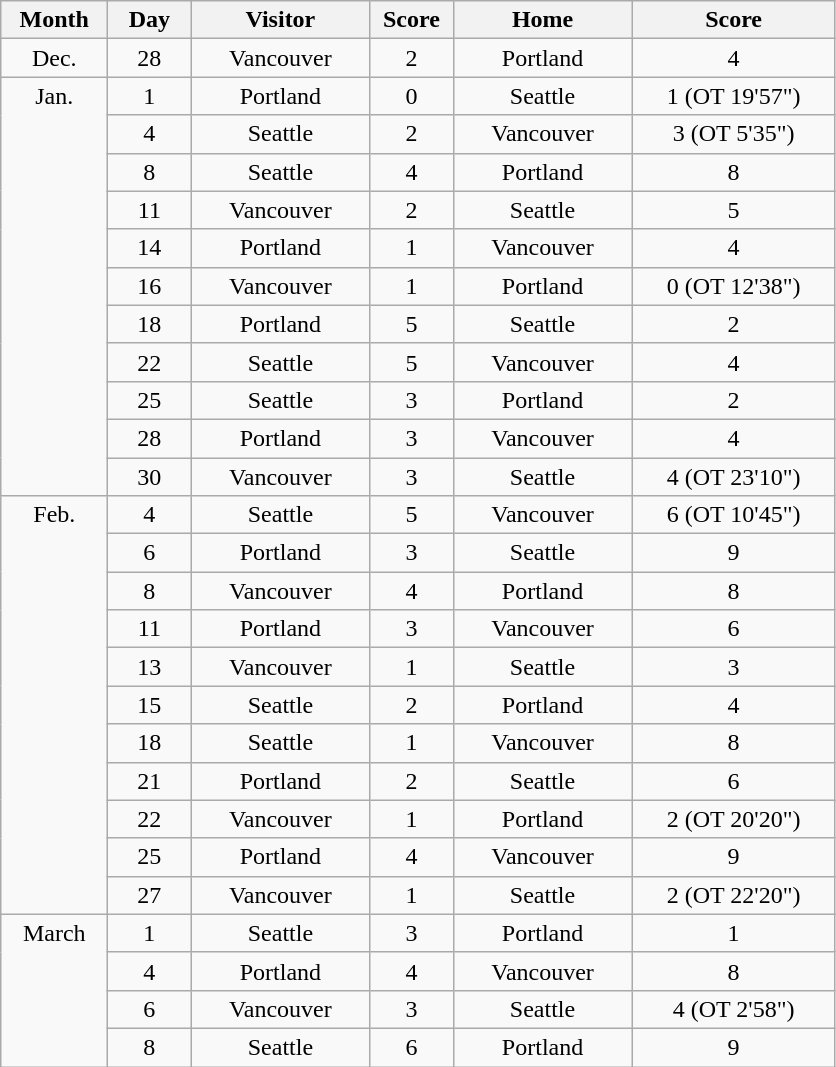<table class="wikitable" style="text-align:center;">
<tr>
<th style="width:4em">Month</th>
<th style="width:3em">Day</th>
<th style="width:7em">Visitor</th>
<th style="width:3em">Score</th>
<th style="width:7em">Home</th>
<th style="width:8em">Score</th>
</tr>
<tr>
<td>Dec.</td>
<td>28</td>
<td>Vancouver</td>
<td>2</td>
<td>Portland</td>
<td>4</td>
</tr>
<tr>
<td rowspan=11 valign=top>Jan.</td>
<td>1</td>
<td>Portland</td>
<td>0</td>
<td>Seattle</td>
<td>1  (OT 19'57")</td>
</tr>
<tr>
<td>4</td>
<td>Seattle</td>
<td>2</td>
<td>Vancouver</td>
<td>3  (OT 5'35")</td>
</tr>
<tr>
<td>8</td>
<td>Seattle</td>
<td>4</td>
<td>Portland</td>
<td>8</td>
</tr>
<tr>
<td>11</td>
<td>Vancouver</td>
<td>2</td>
<td>Seattle</td>
<td>5</td>
</tr>
<tr>
<td>14</td>
<td>Portland</td>
<td>1</td>
<td>Vancouver</td>
<td>4</td>
</tr>
<tr>
<td>16</td>
<td>Vancouver</td>
<td>1</td>
<td>Portland</td>
<td>0  (OT 12'38")</td>
</tr>
<tr>
<td>18</td>
<td>Portland</td>
<td>5</td>
<td>Seattle</td>
<td>2</td>
</tr>
<tr>
<td>22</td>
<td>Seattle</td>
<td>5</td>
<td>Vancouver</td>
<td>4</td>
</tr>
<tr>
<td>25</td>
<td>Seattle</td>
<td>3</td>
<td>Portland</td>
<td>2</td>
</tr>
<tr>
<td>28</td>
<td>Portland</td>
<td>3</td>
<td>Vancouver</td>
<td>4</td>
</tr>
<tr>
<td>30</td>
<td>Vancouver</td>
<td>3</td>
<td>Seattle</td>
<td>4  (OT 23'10")</td>
</tr>
<tr>
<td rowspan=11 valign=top>Feb.</td>
<td>4</td>
<td>Seattle</td>
<td>5</td>
<td>Vancouver</td>
<td>6  (OT 10'45")</td>
</tr>
<tr>
<td>6</td>
<td>Portland</td>
<td>3</td>
<td>Seattle</td>
<td>9</td>
</tr>
<tr>
<td>8</td>
<td>Vancouver</td>
<td>4</td>
<td>Portland</td>
<td>8</td>
</tr>
<tr>
<td>11</td>
<td>Portland</td>
<td>3</td>
<td>Vancouver</td>
<td>6</td>
</tr>
<tr>
<td>13</td>
<td>Vancouver</td>
<td>1</td>
<td>Seattle</td>
<td>3</td>
</tr>
<tr>
<td>15</td>
<td>Seattle</td>
<td>2</td>
<td>Portland</td>
<td>4</td>
</tr>
<tr>
<td>18</td>
<td>Seattle</td>
<td>1</td>
<td>Vancouver</td>
<td>8</td>
</tr>
<tr>
<td>21</td>
<td>Portland</td>
<td>2</td>
<td>Seattle</td>
<td>6</td>
</tr>
<tr>
<td>22</td>
<td>Vancouver</td>
<td>1</td>
<td>Portland</td>
<td>2  (OT 20'20")</td>
</tr>
<tr>
<td>25</td>
<td>Portland</td>
<td>4</td>
<td>Vancouver</td>
<td>9</td>
</tr>
<tr>
<td>27</td>
<td>Vancouver</td>
<td>1</td>
<td>Seattle</td>
<td>2  (OT 22'20")</td>
</tr>
<tr>
<td rowspan=4 valign=top>March</td>
<td>1</td>
<td>Seattle</td>
<td>3</td>
<td>Portland</td>
<td>1</td>
</tr>
<tr>
<td>4</td>
<td>Portland</td>
<td>4</td>
<td>Vancouver</td>
<td>8</td>
</tr>
<tr>
<td>6</td>
<td>Vancouver</td>
<td>3</td>
<td>Seattle</td>
<td>4  (OT 2'58")</td>
</tr>
<tr>
<td>8</td>
<td>Seattle</td>
<td>6</td>
<td>Portland</td>
<td>9</td>
</tr>
</table>
